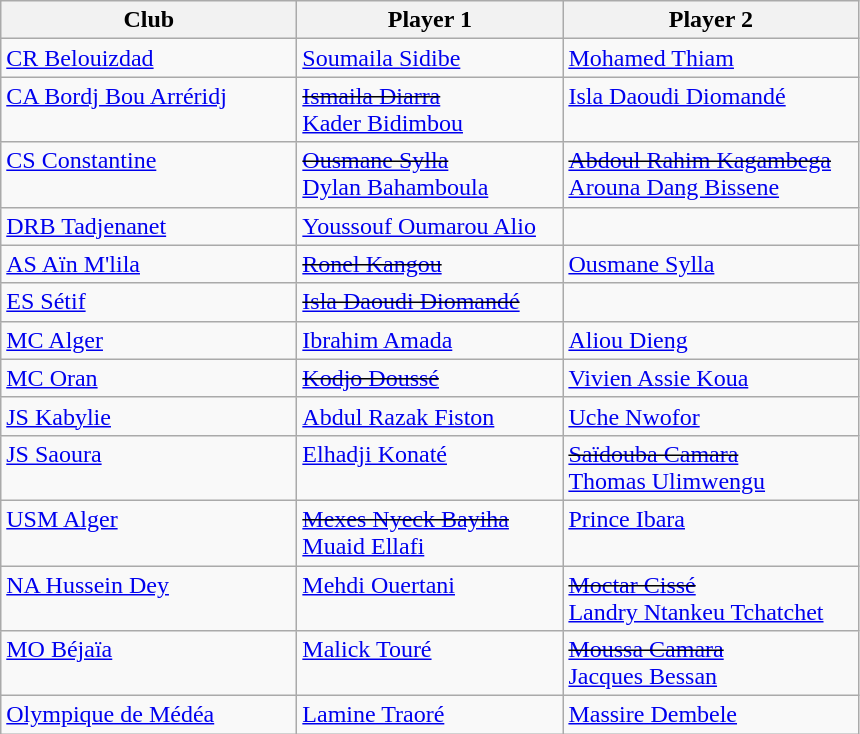<table class="wikitable sortable" border="1">
<tr>
<th width="190">Club</th>
<th width="170">Player 1</th>
<th width="190">Player 2</th>
</tr>
<tr style="vertical-align:top;">
<td><a href='#'>CR Belouizdad</a></td>
<td> <a href='#'>Soumaila Sidibe</a></td>
<td> <a href='#'>Mohamed Thiam</a></td>
</tr>
<tr style="vertical-align:top;">
<td><a href='#'>CA Bordj Bou Arréridj</a></td>
<td> <s><a href='#'>Ismaila Diarra</a></s><br> <a href='#'>Kader Bidimbou</a></td>
<td> <a href='#'>Isla Daoudi Diomandé</a></td>
</tr>
<tr style="vertical-align:top;">
<td><a href='#'>CS Constantine</a></td>
<td> <s><a href='#'>Ousmane Sylla</a></s><br> <a href='#'>Dylan Bahamboula</a></td>
<td> <s><a href='#'>Abdoul Rahim Kagambega</a></s><br> <a href='#'>Arouna Dang Bissene</a></td>
</tr>
<tr style="vertical-align:top;">
<td><a href='#'>DRB Tadjenanet</a></td>
<td> <a href='#'>Youssouf Oumarou Alio</a></td>
<td></td>
</tr>
<tr style="vertical-align:top;">
<td><a href='#'>AS Aïn M'lila</a></td>
<td> <s><a href='#'>Ronel Kangou</a></s></td>
<td> <a href='#'>Ousmane Sylla</a></td>
</tr>
<tr style="vertical-align:top;">
<td><a href='#'>ES Sétif</a></td>
<td> <s><a href='#'>Isla Daoudi Diomandé</a></s></td>
<td></td>
</tr>
<tr style="vertical-align:top;">
<td><a href='#'>MC Alger</a></td>
<td> <a href='#'>Ibrahim Amada</a></td>
<td> <a href='#'>Aliou Dieng</a></td>
</tr>
<tr style="vertical-align:top;">
<td><a href='#'>MC Oran</a></td>
<td> <s><a href='#'>Kodjo Doussé</a></s></td>
<td> <a href='#'>Vivien Assie Koua</a></td>
</tr>
<tr style="vertical-align:top;">
<td><a href='#'>JS Kabylie</a></td>
<td> <a href='#'>Abdul Razak Fiston</a></td>
<td> <a href='#'>Uche Nwofor</a></td>
</tr>
<tr style="vertical-align:top;">
<td><a href='#'>JS Saoura</a></td>
<td> <a href='#'>Elhadji Konaté</a></td>
<td> <s><a href='#'>Saïdouba Camara</a></s><br> <a href='#'>Thomas Ulimwengu</a></td>
</tr>
<tr style="vertical-align:top;">
<td><a href='#'>USM Alger</a></td>
<td> <s><a href='#'>Mexes Nyeck Bayiha</a></s><br> <a href='#'>Muaid Ellafi</a></td>
<td> <a href='#'>Prince Ibara</a></td>
</tr>
<tr style="vertical-align:top;">
<td><a href='#'>NA Hussein Dey</a></td>
<td> <a href='#'>Mehdi Ouertani</a></td>
<td> <s><a href='#'>Moctar Cissé</a></s><br> <a href='#'>Landry Ntankeu Tchatchet</a></td>
</tr>
<tr style="vertical-align:top;">
<td><a href='#'>MO Béjaïa</a></td>
<td> <a href='#'>Malick Touré</a></td>
<td> <s><a href='#'>Moussa Camara</a></s><br> <a href='#'>Jacques Bessan</a></td>
</tr>
<tr style="vertical-align:top;">
<td><a href='#'>Olympique de Médéa</a></td>
<td> <a href='#'>Lamine Traoré</a></td>
<td> <a href='#'>Massire Dembele</a></td>
</tr>
</table>
